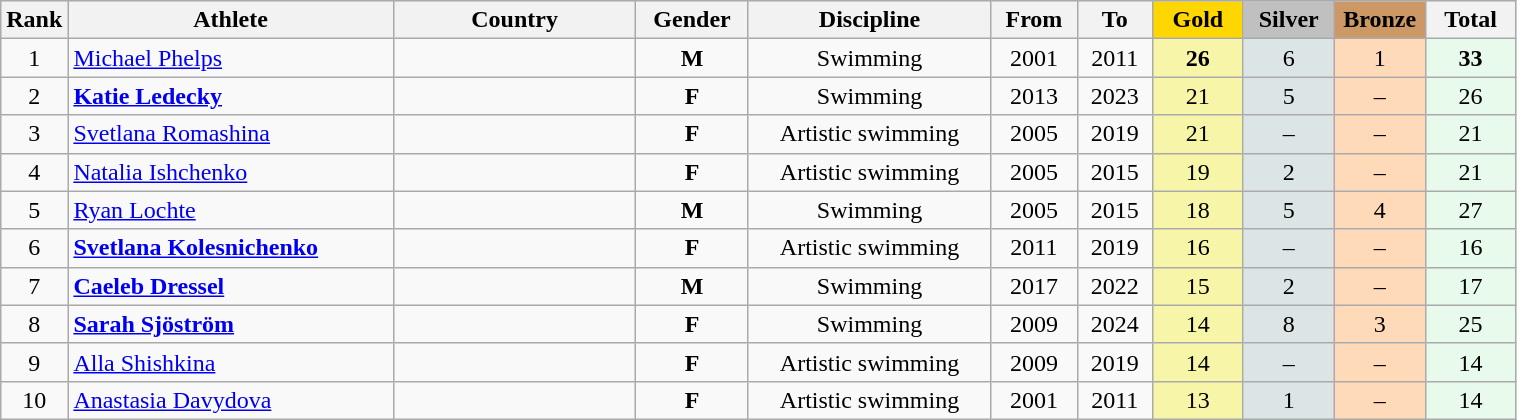<table class="wikitable plainrowheaders" width=80% style="text-align:center;">
<tr style="background-color:#EDEDED;">
<th class="hintergrundfarbe5" style="width:1em">Rank</th>
<th class="hintergrundfarbe5">Athlete</th>
<th class="hintergrundfarbe5" style="width:16%">Country</th>
<th class="hintergrundfarbe5">Gender</th>
<th class="hintergrundfarbe5" style="width:16%">Discipline</th>
<th class="hintergrundfarbe5">From</th>
<th class="hintergrundfarbe5">To</th>
<th style="background: gold; width:6%">Gold</th>
<th style="background: silver; width:6%">Silver</th>
<th style="background: #CC9966; width:6%">Bronze</th>
<th class="hintergrundfarbe5" style="width:6%">Total</th>
</tr>
<tr>
<td>1</td>
<td align="left"><a href='#'>Michael Phelps</a></td>
<td align="left"></td>
<td><strong>M</strong></td>
<td>Swimming</td>
<td>2001</td>
<td>2011</td>
<td bgcolor="#F7F6A8"><strong>26</strong></td>
<td bgcolor="#DCE5E5">6</td>
<td bgcolor="#FFDAB9">1</td>
<td bgcolor="#E7FAEC"><strong>33</strong></td>
</tr>
<tr align="center">
<td>2</td>
<td align="left"><strong><a href='#'>Katie Ledecky</a></strong></td>
<td align="left"></td>
<td><strong>F</strong></td>
<td>Swimming</td>
<td>2013</td>
<td>2023</td>
<td bgcolor="#F7F6A8">21</td>
<td bgcolor="#DCE5E5">5</td>
<td bgcolor="#FFDAB9">–</td>
<td bgcolor="#E7FAEC">26</td>
</tr>
<tr align="center">
<td>3</td>
<td align="left"><a href='#'>Svetlana Romashina</a></td>
<td align="left"></td>
<td><strong>F</strong></td>
<td>Artistic swimming</td>
<td>2005</td>
<td>2019</td>
<td bgcolor="#F7F6A8">21</td>
<td bgcolor="#DCE5E5">–</td>
<td bgcolor="#FFDAB9">–</td>
<td bgcolor="#E7FAEC">21</td>
</tr>
<tr align="center">
<td>4</td>
<td align="left"><a href='#'>Natalia Ishchenko</a></td>
<td align="left"></td>
<td><strong>F</strong></td>
<td>Artistic swimming</td>
<td>2005</td>
<td>2015</td>
<td bgcolor="#F7F6A8">19</td>
<td bgcolor="#DCE5E5">2</td>
<td bgcolor="#FFDAB9">–</td>
<td bgcolor="#E7FAEC">21</td>
</tr>
<tr align="center">
<td>5</td>
<td align="left"><a href='#'>Ryan Lochte</a></td>
<td align="left"></td>
<td><strong>M</strong></td>
<td>Swimming</td>
<td>2005</td>
<td>2015</td>
<td bgcolor="#F7F6A8">18</td>
<td bgcolor="#DCE5E5">5</td>
<td bgcolor="#FFDAB9">4</td>
<td bgcolor="#E7FAEC">27</td>
</tr>
<tr align="center">
<td>6</td>
<td align="left"><strong><a href='#'>Svetlana Kolesnichenko</a></strong></td>
<td align="left"></td>
<td><strong>F</strong></td>
<td>Artistic swimming</td>
<td>2011</td>
<td>2019</td>
<td bgcolor="#F7F6A8">16</td>
<td bgcolor="#DCE5E5">–</td>
<td bgcolor="#FFDAB9">–</td>
<td bgcolor="#E7FAEC">16</td>
</tr>
<tr align="center">
<td>7</td>
<td align="left"><strong><a href='#'>Caeleb Dressel</a></strong></td>
<td align="left"></td>
<td><strong>M</strong></td>
<td>Swimming</td>
<td>2017</td>
<td>2022</td>
<td bgcolor="#F7F6A8">15</td>
<td bgcolor="#DCE5E5">2</td>
<td bgcolor="#FFDAB9">–</td>
<td bgcolor="#E7FAEC">17</td>
</tr>
<tr align="center">
<td>8</td>
<td align="left"><strong><a href='#'>Sarah Sjöström</a></strong></td>
<td align="left"></td>
<td><strong>F</strong></td>
<td>Swimming</td>
<td>2009</td>
<td>2024</td>
<td bgcolor="#F7F6A8">14</td>
<td bgcolor="#DCE5E5">8</td>
<td bgcolor="#FFDAB9">3</td>
<td bgcolor="#E7FAEC">25</td>
</tr>
<tr align="center">
<td>9</td>
<td align="left"><a href='#'>Alla Shishkina</a></td>
<td align="left"></td>
<td><strong>F</strong></td>
<td>Artistic swimming</td>
<td>2009</td>
<td>2019</td>
<td bgcolor="#F7F6A8">14</td>
<td bgcolor="#DCE5E5">–</td>
<td bgcolor="#FFDAB9">–</td>
<td bgcolor="#E7FAEC">14</td>
</tr>
<tr align="center">
<td>10</td>
<td align="left"><a href='#'>Anastasia Davydova</a></td>
<td align="left"></td>
<td><strong>F</strong></td>
<td>Artistic swimming</td>
<td>2001</td>
<td>2011</td>
<td bgcolor="#F7F6A8">13</td>
<td bgcolor="#DCE5E5">1</td>
<td bgcolor="#FFDAB9">–</td>
<td bgcolor="#E7FAEC">14</td>
</tr>
</table>
